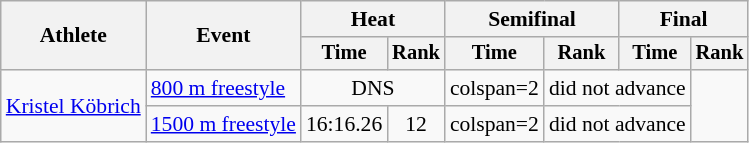<table class=wikitable style="font-size:90%">
<tr>
<th rowspan="2">Athlete</th>
<th rowspan="2">Event</th>
<th colspan="2">Heat</th>
<th colspan="2">Semifinal</th>
<th colspan="2">Final</th>
</tr>
<tr style="font-size:95%">
<th>Time</th>
<th>Rank</th>
<th>Time</th>
<th>Rank</th>
<th>Time</th>
<th>Rank</th>
</tr>
<tr align=center>
<td align=left rowspan=2><a href='#'>Kristel Köbrich</a></td>
<td align=left><a href='#'>800 m freestyle</a></td>
<td colspan=2>DNS</td>
<td>colspan=2</td>
<td colspan=2>did not advance</td>
</tr>
<tr align=center>
<td align=left><a href='#'>1500 m freestyle</a></td>
<td>16:16.26</td>
<td>12</td>
<td>colspan=2</td>
<td colspan=2>did not advance</td>
</tr>
</table>
